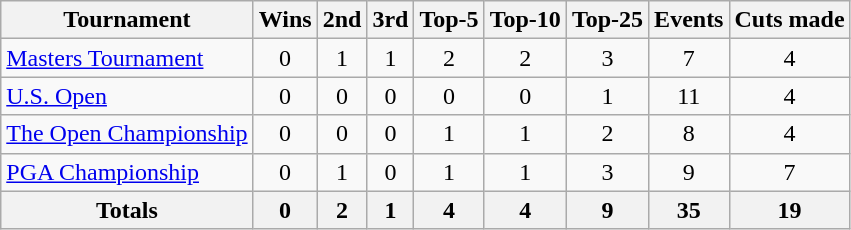<table class=wikitable style=text-align:center>
<tr>
<th>Tournament</th>
<th>Wins</th>
<th>2nd</th>
<th>3rd</th>
<th>Top-5</th>
<th>Top-10</th>
<th>Top-25</th>
<th>Events</th>
<th>Cuts made</th>
</tr>
<tr>
<td align=left><a href='#'>Masters Tournament</a></td>
<td>0</td>
<td>1</td>
<td>1</td>
<td>2</td>
<td>2</td>
<td>3</td>
<td>7</td>
<td>4</td>
</tr>
<tr>
<td align=left><a href='#'>U.S. Open</a></td>
<td>0</td>
<td>0</td>
<td>0</td>
<td>0</td>
<td>0</td>
<td>1</td>
<td>11</td>
<td>4</td>
</tr>
<tr>
<td align=left><a href='#'>The Open Championship</a></td>
<td>0</td>
<td>0</td>
<td>0</td>
<td>1</td>
<td>1</td>
<td>2</td>
<td>8</td>
<td>4</td>
</tr>
<tr>
<td align=left><a href='#'>PGA Championship</a></td>
<td>0</td>
<td>1</td>
<td>0</td>
<td>1</td>
<td>1</td>
<td>3</td>
<td>9</td>
<td>7</td>
</tr>
<tr>
<th>Totals</th>
<th>0</th>
<th>2</th>
<th>1</th>
<th>4</th>
<th>4</th>
<th>9</th>
<th>35</th>
<th>19</th>
</tr>
</table>
